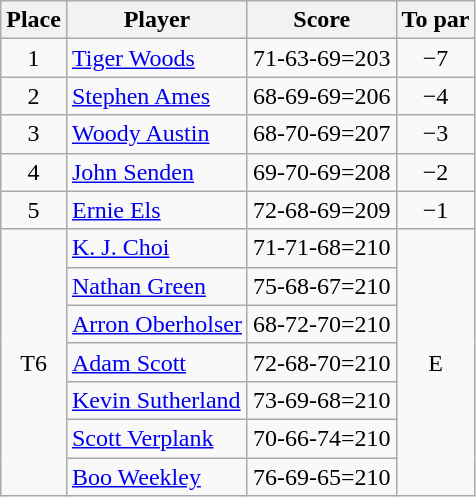<table class="wikitable">
<tr>
<th>Place</th>
<th>Player</th>
<th>Score</th>
<th>To par</th>
</tr>
<tr>
<td align="center">1</td>
<td> <a href='#'>Tiger Woods</a></td>
<td>71-63-69=203</td>
<td align="center">−7</td>
</tr>
<tr>
<td align="center">2</td>
<td> <a href='#'>Stephen Ames</a></td>
<td>68-69-69=206</td>
<td align="center">−4</td>
</tr>
<tr>
<td align="center">3</td>
<td> <a href='#'>Woody Austin</a></td>
<td>68-70-69=207</td>
<td align="center">−3</td>
</tr>
<tr>
<td align="center">4</td>
<td> <a href='#'>John Senden</a></td>
<td>69-70-69=208</td>
<td align="center">−2</td>
</tr>
<tr>
<td align="center">5</td>
<td> <a href='#'>Ernie Els</a></td>
<td>72-68-69=209</td>
<td align="center">−1</td>
</tr>
<tr>
<td rowspan="7" align="center">T6</td>
<td> <a href='#'>K. J. Choi</a></td>
<td>71-71-68=210</td>
<td rowspan="7" align="center">E</td>
</tr>
<tr>
<td> <a href='#'>Nathan Green</a></td>
<td>75-68-67=210</td>
</tr>
<tr>
<td> <a href='#'>Arron Oberholser</a></td>
<td>68-72-70=210</td>
</tr>
<tr>
<td> <a href='#'>Adam Scott</a></td>
<td>72-68-70=210</td>
</tr>
<tr>
<td> <a href='#'>Kevin Sutherland</a></td>
<td>73-69-68=210</td>
</tr>
<tr>
<td> <a href='#'>Scott Verplank</a></td>
<td>70-66-74=210</td>
</tr>
<tr>
<td> <a href='#'>Boo Weekley</a></td>
<td>76-69-65=210</td>
</tr>
</table>
